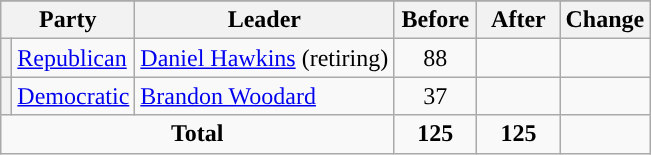<table class="wikitable" style="text-align:center;">
<tr>
</tr>
<tr>
<th colspan="2">Party</th>
<th>Leader</th>
<th style="width:3em">Before</th>
<th style="width:3em">After</th>
<th style="width:3em">Change</th>
</tr>
<tr>
<th style="background-color:"></th>
<td style="text-align:left;"><a href='#'>Republican</a></td>
<td style="text-align:left;"><a href='#'>Daniel Hawkins</a> (retiring)</td>
<td>88</td>
<td></td>
<td></td>
</tr>
<tr>
<th style="background-color:"></th>
<td style="text-align:left;"><a href='#'>Democratic</a></td>
<td style="text-align:left;"><a href='#'>Brandon Woodard</a></td>
<td>37</td>
<td></td>
<td></td>
</tr>
<tr>
<td colspan="3"><strong>Total</strong></td>
<td><strong>125</strong></td>
<td><strong>125</strong></td>
<td></td>
</tr>
</table>
